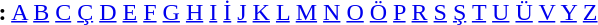<table border="0" class="toccolours" style="margin: 0 auto;">
<tr>
<td><strong>:</strong> <a href='#'>A</a> <a href='#'>B</a> <a href='#'>C</a> <a href='#'>Ç</a> <a href='#'>D</a> <a href='#'>E</a> <a href='#'>F</a> <a href='#'>G</a> <a href='#'>H</a> <a href='#'>I</a> <a href='#'>İ</a> <a href='#'>J</a> <a href='#'>K</a> <a href='#'>L</a> <a href='#'>M</a> <a href='#'>N</a> <a href='#'>O</a> <a href='#'>Ö</a> <a href='#'>P</a> <a href='#'>R</a> <a href='#'>S</a> <a href='#'>Ş</a> <a href='#'>T</a> <a href='#'>U</a> <a href='#'>Ü</a> <a href='#'>V</a> <a href='#'>Y</a> <a href='#'>Z</a></td>
</tr>
</table>
